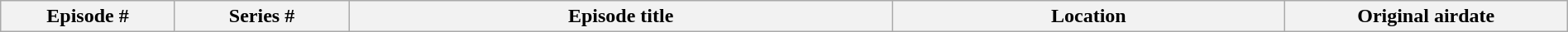<table class="wikitable plainrowheaders" style="width:100%; margin:auto;">
<tr>
<th width="8%">Episode #</th>
<th width="8%">Series #</th>
<th width="25%">Episode title</th>
<th width="18%">Location</th>
<th width="13%">Original airdate<br></th>
</tr>
</table>
